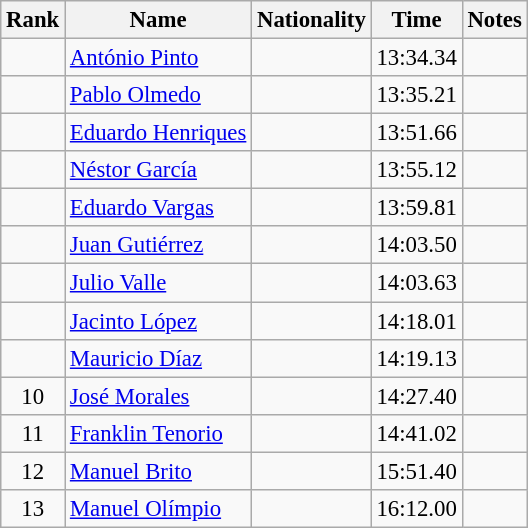<table class="wikitable sortable" style="text-align:center;font-size:95%">
<tr>
<th>Rank</th>
<th>Name</th>
<th>Nationality</th>
<th>Time</th>
<th>Notes</th>
</tr>
<tr>
<td></td>
<td align=left><a href='#'>António Pinto</a></td>
<td align=left></td>
<td>13:34.34</td>
<td></td>
</tr>
<tr>
<td></td>
<td align=left><a href='#'>Pablo Olmedo</a></td>
<td align=left></td>
<td>13:35.21</td>
<td></td>
</tr>
<tr>
<td></td>
<td align=left><a href='#'>Eduardo Henriques</a></td>
<td align=left></td>
<td>13:51.66</td>
<td></td>
</tr>
<tr>
<td></td>
<td align=left><a href='#'>Néstor García</a></td>
<td align=left></td>
<td>13:55.12</td>
<td></td>
</tr>
<tr>
<td></td>
<td align=left><a href='#'>Eduardo Vargas</a></td>
<td align=left></td>
<td>13:59.81</td>
<td></td>
</tr>
<tr>
<td></td>
<td align=left><a href='#'>Juan Gutiérrez</a></td>
<td align=left></td>
<td>14:03.50</td>
<td></td>
</tr>
<tr>
<td></td>
<td align=left><a href='#'>Julio Valle</a></td>
<td align=left></td>
<td>14:03.63</td>
<td></td>
</tr>
<tr>
<td></td>
<td align=left><a href='#'>Jacinto López</a></td>
<td align=left></td>
<td>14:18.01</td>
<td></td>
</tr>
<tr>
<td></td>
<td align=left><a href='#'>Mauricio Díaz</a></td>
<td align=left></td>
<td>14:19.13</td>
<td></td>
</tr>
<tr>
<td>10</td>
<td align=left><a href='#'>José Morales</a></td>
<td align=left></td>
<td>14:27.40</td>
<td></td>
</tr>
<tr>
<td>11</td>
<td align=left><a href='#'>Franklin Tenorio</a></td>
<td align=left></td>
<td>14:41.02</td>
<td></td>
</tr>
<tr>
<td>12</td>
<td align=left><a href='#'>Manuel Brito</a></td>
<td align=left></td>
<td>15:51.40</td>
<td></td>
</tr>
<tr>
<td>13</td>
<td align=left><a href='#'>Manuel Olímpio</a></td>
<td align=left></td>
<td>16:12.00</td>
<td></td>
</tr>
</table>
